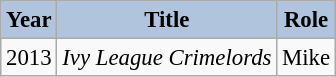<table class="wikitable" style="font-size:95%;">
<tr align="center">
<th style="background:#B0C4DE;">Year</th>
<th style="background:#B0C4DE;">Title</th>
<th style="background:#B0C4DE;">Role</th>
</tr>
<tr>
<td>2013</td>
<td><em>Ivy League Crimelords</em></td>
<td>Mike</td>
</tr>
</table>
